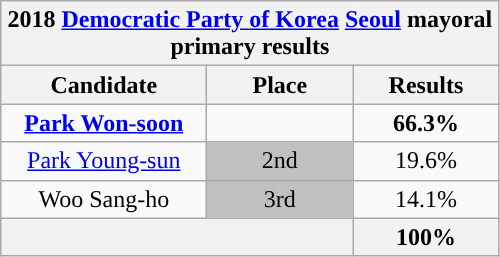<table class="wikitable" style="text-align:center;">
<tr>
<th colspan=4>2018 <a href='#'>Democratic Party of Korea</a> <a href='#'>Seoul</a> mayoral primary results</th>
</tr>
<tr>
<th width=130><strong>Candidate</strong></th>
<th width=90><strong>Place</strong></th>
<th width=90><strong>Results</strong></th>
</tr>
<tr>
<td><strong><a href='#'>Park Won-soon</a></strong></td>
<td style="background:"><strong></strong></td>
<td><strong>66.3%</strong></td>
</tr>
<tr>
<td><a href='#'>Park Young-sun</a></td>
<td bgcolor=silver>2nd</td>
<td>19.6%</td>
</tr>
<tr>
<td>Woo Sang-ho</td>
<td bgcolor=silver>3rd</td>
<td>14.1%</td>
</tr>
<tr>
<th colspan=2></th>
<th>100%</th>
</tr>
</table>
